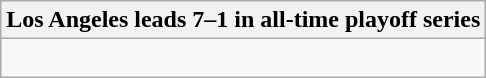<table class="wikitable collapsible collapsed">
<tr>
<th>Los Angeles leads 7–1 in all-time playoff series</th>
</tr>
<tr>
<td><br>






</td>
</tr>
</table>
